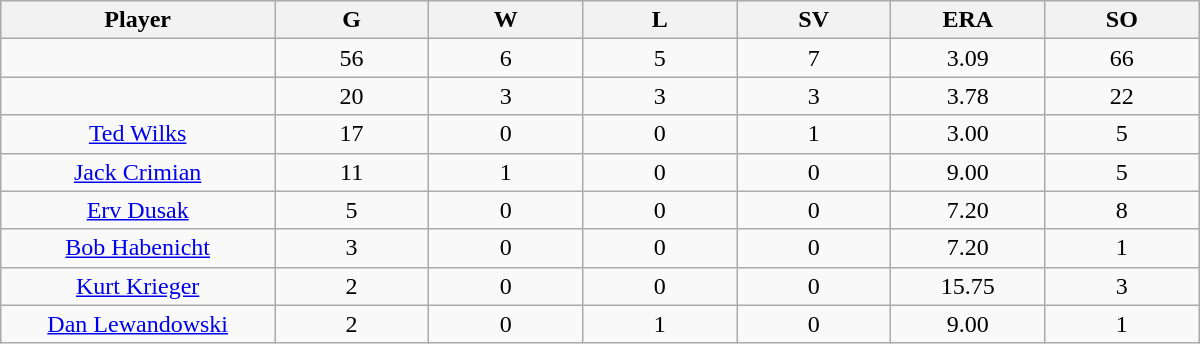<table class="wikitable sortable">
<tr>
<th bgcolor="#DDDDFF" width="16%">Player</th>
<th bgcolor="#DDDDFF" width="9%">G</th>
<th bgcolor="#DDDDFF" width="9%">W</th>
<th bgcolor="#DDDDFF" width="9%">L</th>
<th bgcolor="#DDDDFF" width="9%">SV</th>
<th bgcolor="#DDDDFF" width="9%">ERA</th>
<th bgcolor="#DDDDFF" width="9%">SO</th>
</tr>
<tr align="center">
<td></td>
<td>56</td>
<td>6</td>
<td>5</td>
<td>7</td>
<td>3.09</td>
<td>66</td>
</tr>
<tr align="center">
<td></td>
<td>20</td>
<td>3</td>
<td>3</td>
<td>3</td>
<td>3.78</td>
<td>22</td>
</tr>
<tr align="center">
<td><a href='#'>Ted Wilks</a></td>
<td>17</td>
<td>0</td>
<td>0</td>
<td>1</td>
<td>3.00</td>
<td>5</td>
</tr>
<tr align="center">
<td><a href='#'>Jack Crimian</a></td>
<td>11</td>
<td>1</td>
<td>0</td>
<td>0</td>
<td>9.00</td>
<td>5</td>
</tr>
<tr align="center">
<td><a href='#'>Erv Dusak</a></td>
<td>5</td>
<td>0</td>
<td>0</td>
<td>0</td>
<td>7.20</td>
<td>8</td>
</tr>
<tr align="center">
<td><a href='#'>Bob Habenicht</a></td>
<td>3</td>
<td>0</td>
<td>0</td>
<td>0</td>
<td>7.20</td>
<td>1</td>
</tr>
<tr align="center">
<td><a href='#'>Kurt Krieger</a></td>
<td>2</td>
<td>0</td>
<td>0</td>
<td>0</td>
<td>15.75</td>
<td>3</td>
</tr>
<tr align="center">
<td><a href='#'>Dan Lewandowski</a></td>
<td>2</td>
<td>0</td>
<td>1</td>
<td>0</td>
<td>9.00</td>
<td>1</td>
</tr>
</table>
